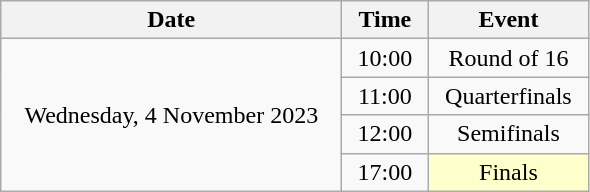<table class = "wikitable" style="text-align:center;">
<tr>
<th width=220>Date</th>
<th width=50>Time</th>
<th width=100>Event</th>
</tr>
<tr>
<td rowspan=5>Wednesday, 4 November 2023</td>
<td>10:00</td>
<td>Round of 16</td>
</tr>
<tr>
<td>11:00</td>
<td>Quarterfinals</td>
</tr>
<tr>
<td>12:00</td>
<td>Semifinals</td>
</tr>
<tr>
<td>17:00</td>
<td bgcolor=ffffcc>Finals</td>
</tr>
</table>
